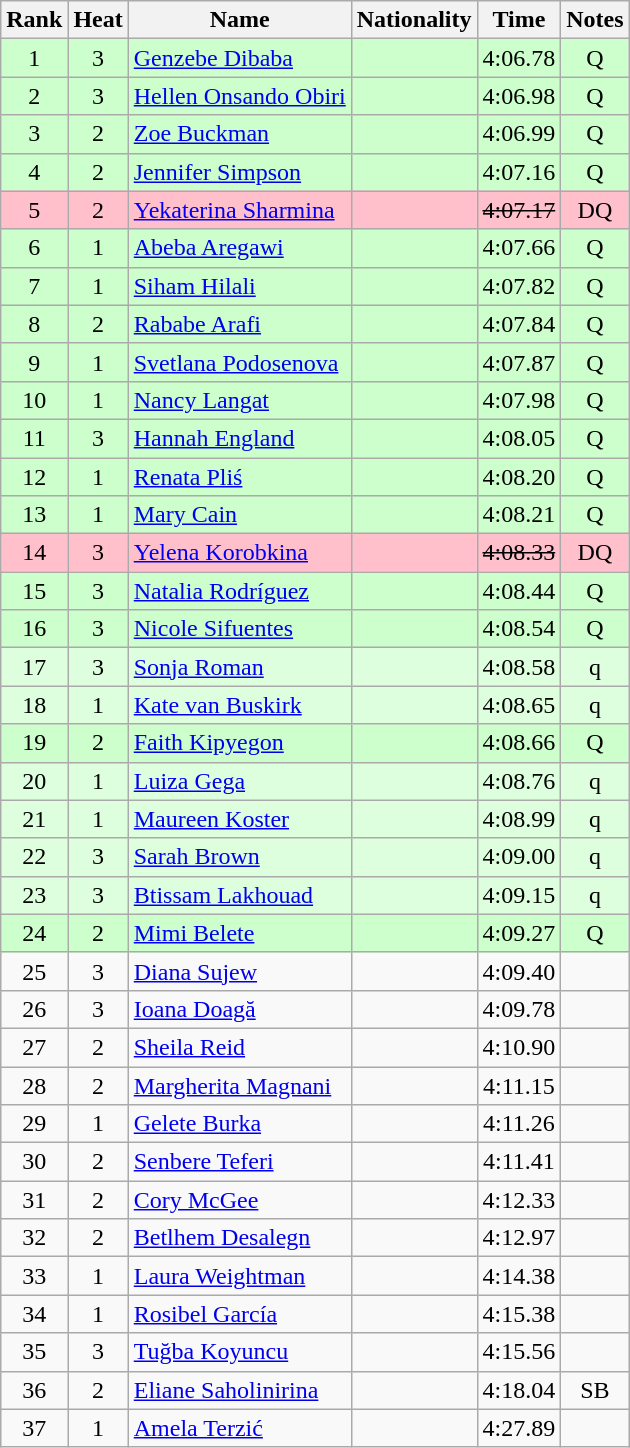<table class="wikitable sortable" style="text-align:center">
<tr>
<th>Rank</th>
<th>Heat</th>
<th>Name</th>
<th>Nationality</th>
<th>Time</th>
<th>Notes</th>
</tr>
<tr bgcolor=ccffcc>
<td>1</td>
<td>3</td>
<td align=left><a href='#'>Genzebe Dibaba</a></td>
<td align=left></td>
<td>4:06.78</td>
<td>Q</td>
</tr>
<tr bgcolor=ccffcc>
<td>2</td>
<td>3</td>
<td align=left><a href='#'>Hellen Onsando Obiri</a></td>
<td align=left></td>
<td>4:06.98</td>
<td>Q</td>
</tr>
<tr bgcolor=ccffcc>
<td>3</td>
<td>2</td>
<td align=left><a href='#'>Zoe Buckman</a></td>
<td align=left></td>
<td>4:06.99</td>
<td>Q</td>
</tr>
<tr bgcolor=ccffcc>
<td>4</td>
<td>2</td>
<td align=left><a href='#'>Jennifer Simpson</a></td>
<td align=left></td>
<td>4:07.16</td>
<td>Q</td>
</tr>
<tr bgcolor=pink>
<td>5</td>
<td>2</td>
<td align=left><a href='#'>Yekaterina Sharmina</a></td>
<td align=left></td>
<td><s>4:07.17</s></td>
<td>DQ</td>
</tr>
<tr bgcolor=ccffcc>
<td>6</td>
<td>1</td>
<td align=left><a href='#'>Abeba Aregawi</a></td>
<td align=left></td>
<td>4:07.66</td>
<td>Q</td>
</tr>
<tr bgcolor=ccffcc>
<td>7</td>
<td>1</td>
<td align=left><a href='#'>Siham Hilali</a></td>
<td align=left></td>
<td>4:07.82</td>
<td>Q</td>
</tr>
<tr bgcolor=ccffcc>
<td>8</td>
<td>2</td>
<td align=left><a href='#'>Rababe Arafi</a></td>
<td align=left></td>
<td>4:07.84</td>
<td>Q</td>
</tr>
<tr bgcolor=ccffcc>
<td>9</td>
<td>1</td>
<td align=left><a href='#'>Svetlana Podosenova</a></td>
<td align=left></td>
<td>4:07.87</td>
<td>Q</td>
</tr>
<tr bgcolor=ccffcc>
<td>10</td>
<td>1</td>
<td align=left><a href='#'>Nancy Langat</a></td>
<td align=left></td>
<td>4:07.98</td>
<td>Q</td>
</tr>
<tr bgcolor=ccffcc>
<td>11</td>
<td>3</td>
<td align=left><a href='#'>Hannah England</a></td>
<td align=left></td>
<td>4:08.05</td>
<td>Q</td>
</tr>
<tr bgcolor=ccffcc>
<td>12</td>
<td>1</td>
<td align=left><a href='#'>Renata Pliś</a></td>
<td align=left></td>
<td>4:08.20</td>
<td>Q</td>
</tr>
<tr bgcolor=ccffcc>
<td>13</td>
<td>1</td>
<td align=left><a href='#'>Mary Cain</a></td>
<td align=left></td>
<td>4:08.21</td>
<td>Q</td>
</tr>
<tr bgcolor=pink>
<td>14</td>
<td>3</td>
<td align=left><a href='#'>Yelena Korobkina</a></td>
<td align=left></td>
<td><s>4:08.33</s></td>
<td>DQ</td>
</tr>
<tr bgcolor=ccffcc>
<td>15</td>
<td>3</td>
<td align=left><a href='#'>Natalia Rodríguez</a></td>
<td align=left></td>
<td>4:08.44</td>
<td>Q</td>
</tr>
<tr bgcolor=ccffcc>
<td>16</td>
<td>3</td>
<td align=left><a href='#'>Nicole Sifuentes</a></td>
<td align=left></td>
<td>4:08.54</td>
<td>Q</td>
</tr>
<tr bgcolor=ddffdd>
<td>17</td>
<td>3</td>
<td align=left><a href='#'>Sonja Roman</a></td>
<td align=left></td>
<td>4:08.58</td>
<td>q</td>
</tr>
<tr bgcolor=ddffdd>
<td>18</td>
<td>1</td>
<td align=left><a href='#'>Kate van Buskirk</a></td>
<td align=left></td>
<td>4:08.65</td>
<td>q</td>
</tr>
<tr bgcolor=ccffcc>
<td>19</td>
<td>2</td>
<td align=left><a href='#'>Faith Kipyegon</a></td>
<td align=left></td>
<td>4:08.66</td>
<td>Q</td>
</tr>
<tr bgcolor=ddffdd>
<td>20</td>
<td>1</td>
<td align=left><a href='#'>Luiza Gega</a></td>
<td align=left></td>
<td>4:08.76</td>
<td>q</td>
</tr>
<tr bgcolor=ddffdd>
<td>21</td>
<td>1</td>
<td align=left><a href='#'>Maureen Koster</a></td>
<td align=left></td>
<td>4:08.99</td>
<td>q</td>
</tr>
<tr bgcolor=ddffdd>
<td>22</td>
<td>3</td>
<td align=left><a href='#'>Sarah Brown</a></td>
<td align=left></td>
<td>4:09.00</td>
<td>q</td>
</tr>
<tr bgcolor=ddffdd>
<td>23</td>
<td>3</td>
<td align=left><a href='#'>Btissam Lakhouad</a></td>
<td align=left></td>
<td>4:09.15</td>
<td>q</td>
</tr>
<tr bgcolor=ccffcc>
<td>24</td>
<td>2</td>
<td align=left><a href='#'>Mimi Belete</a></td>
<td align=left></td>
<td>4:09.27</td>
<td>Q</td>
</tr>
<tr>
<td>25</td>
<td>3</td>
<td align=left><a href='#'>Diana Sujew</a></td>
<td align=left></td>
<td>4:09.40</td>
<td></td>
</tr>
<tr>
<td>26</td>
<td>3</td>
<td align=left><a href='#'>Ioana Doagă</a></td>
<td align=left></td>
<td>4:09.78</td>
<td></td>
</tr>
<tr>
<td>27</td>
<td>2</td>
<td align=left><a href='#'>Sheila Reid</a></td>
<td align=left></td>
<td>4:10.90</td>
<td></td>
</tr>
<tr>
<td>28</td>
<td>2</td>
<td align=left><a href='#'>Margherita Magnani</a></td>
<td align=left></td>
<td>4:11.15</td>
<td></td>
</tr>
<tr>
<td>29</td>
<td>1</td>
<td align=left><a href='#'>Gelete Burka</a></td>
<td align=left></td>
<td>4:11.26</td>
<td></td>
</tr>
<tr>
<td>30</td>
<td>2</td>
<td align=left><a href='#'>Senbere Teferi</a></td>
<td align=left></td>
<td>4:11.41</td>
<td></td>
</tr>
<tr>
<td>31</td>
<td>2</td>
<td align=left><a href='#'>Cory McGee</a></td>
<td align=left></td>
<td>4:12.33</td>
<td></td>
</tr>
<tr>
<td>32</td>
<td>2</td>
<td align=left><a href='#'>Betlhem Desalegn</a></td>
<td align=left></td>
<td>4:12.97</td>
<td></td>
</tr>
<tr>
<td>33</td>
<td>1</td>
<td align=left><a href='#'>Laura Weightman</a></td>
<td align=left></td>
<td>4:14.38</td>
<td></td>
</tr>
<tr>
<td>34</td>
<td>1</td>
<td align=left><a href='#'>Rosibel García</a></td>
<td align=left></td>
<td>4:15.38</td>
<td><strong></strong></td>
</tr>
<tr>
<td>35</td>
<td>3</td>
<td align=left><a href='#'>Tuğba Koyuncu</a></td>
<td align=left></td>
<td>4:15.56</td>
<td></td>
</tr>
<tr>
<td>36</td>
<td>2</td>
<td align=left><a href='#'>Eliane Saholinirina</a></td>
<td align=left></td>
<td>4:18.04</td>
<td>SB</td>
</tr>
<tr>
<td>37</td>
<td>1</td>
<td align=left><a href='#'>Amela Terzić</a></td>
<td align=left></td>
<td>4:27.89</td>
<td></td>
</tr>
</table>
